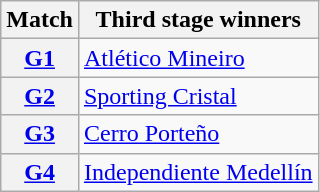<table class="wikitable">
<tr>
<th>Match</th>
<th>Third stage winners</th>
</tr>
<tr>
<th><a href='#'>G1</a></th>
<td> <a href='#'>Atlético Mineiro</a></td>
</tr>
<tr>
<th><a href='#'>G2</a></th>
<td> <a href='#'>Sporting Cristal</a></td>
</tr>
<tr>
<th><a href='#'>G3</a></th>
<td> <a href='#'>Cerro Porteño</a></td>
</tr>
<tr>
<th><a href='#'>G4</a></th>
<td> <a href='#'>Independiente Medellín</a></td>
</tr>
</table>
